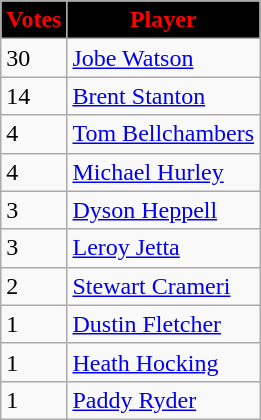<table class="wikitable">
<tr>
<th style="background:#000000; color:red; text-align:center;">Votes</th>
<th style="background:#000000; color:red; text-align:center;">Player</th>
</tr>
<tr>
<td>30</td>
<td><a href='#'>Jobe Watson</a></td>
</tr>
<tr>
<td>14</td>
<td><a href='#'>Brent Stanton</a></td>
</tr>
<tr>
<td>4</td>
<td><a href='#'>Tom Bellchambers</a></td>
</tr>
<tr>
<td>4</td>
<td><a href='#'>Michael Hurley</a></td>
</tr>
<tr>
<td>3</td>
<td><a href='#'>Dyson Heppell</a></td>
</tr>
<tr>
<td>3</td>
<td><a href='#'>Leroy Jetta</a></td>
</tr>
<tr>
<td>2</td>
<td><a href='#'>Stewart Crameri</a></td>
</tr>
<tr>
<td>1</td>
<td><a href='#'>Dustin Fletcher</a></td>
</tr>
<tr>
<td>1</td>
<td><a href='#'>Heath Hocking</a></td>
</tr>
<tr>
<td>1</td>
<td><a href='#'>Paddy Ryder</a></td>
</tr>
</table>
